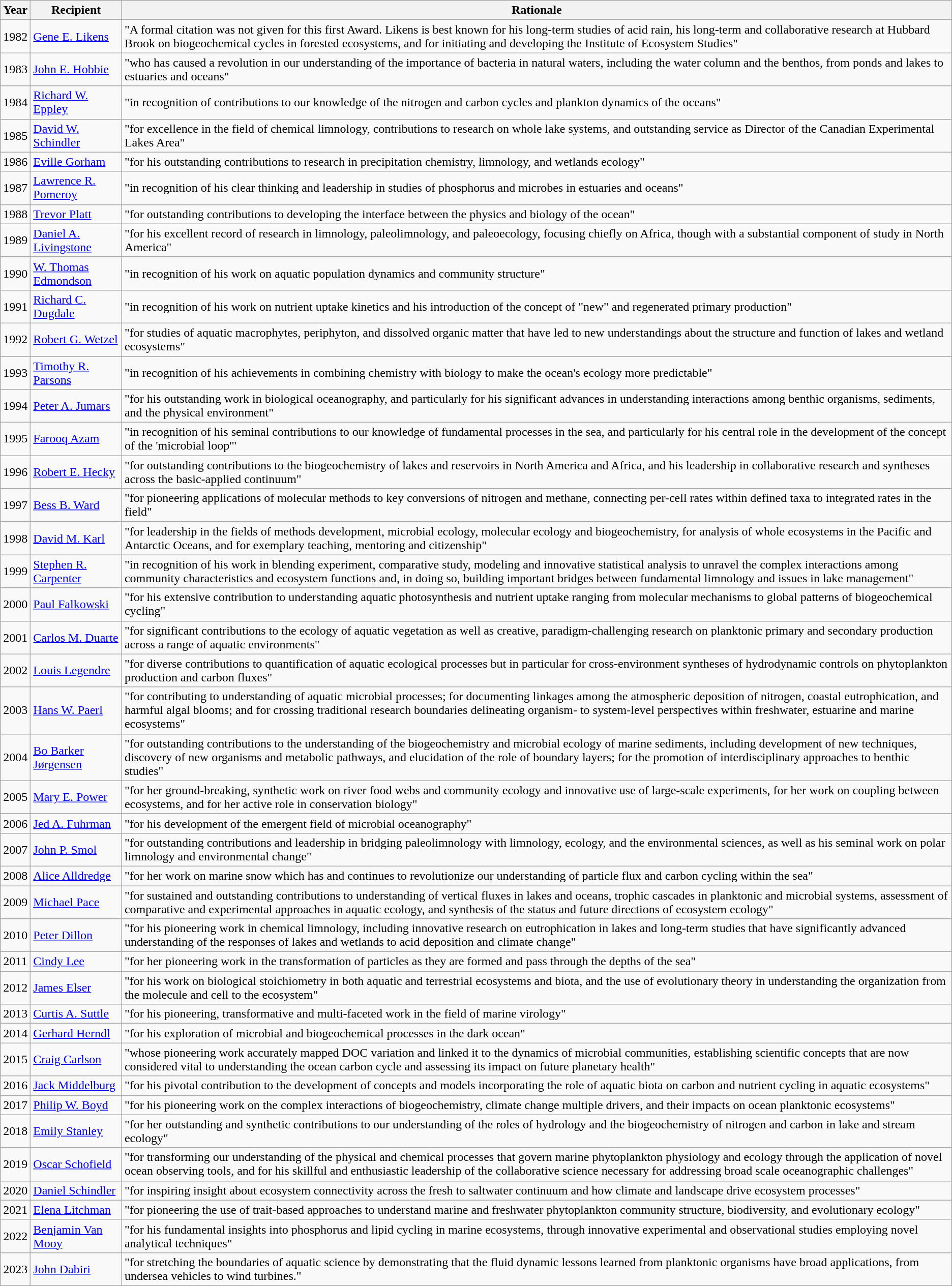<table class="wikitable">
<tr>
<th>Year</th>
<th>Recipient</th>
<th>Rationale</th>
</tr>
<tr>
<td>1982</td>
<td><a href='#'>Gene E. Likens</a></td>
<td>"A formal citation was not given for this first Award. Likens is best known for his long-term studies of acid rain, his long-term and collaborative research at Hubbard Brook on biogeochemical cycles in forested ecosystems, and for initiating and developing the Institute of Ecosystem Studies"</td>
</tr>
<tr>
<td>1983</td>
<td><a href='#'>John E. Hobbie</a></td>
<td>"who has caused a revolution in our understanding of the importance of bacteria in natural waters, including the water column and the benthos, from ponds and lakes to estuaries and oceans"</td>
</tr>
<tr>
<td>1984</td>
<td><a href='#'>Richard W. Eppley</a></td>
<td>"in recognition of contributions to our knowledge of the nitrogen and carbon cycles and plankton dynamics of the oceans"</td>
</tr>
<tr>
<td>1985</td>
<td><a href='#'>David W. Schindler</a></td>
<td>"for excellence in the field of chemical limnology, contributions to research on whole lake systems, and outstanding service as Director of the Canadian Experimental Lakes Area"</td>
</tr>
<tr>
<td>1986</td>
<td><a href='#'>Eville Gorham</a></td>
<td>"for his outstanding contributions to research in precipitation chemistry, limnology, and wetlands ecology"</td>
</tr>
<tr>
<td>1987</td>
<td><a href='#'>Lawrence R. Pomeroy</a></td>
<td>"in recognition of his clear thinking and leadership in studies of phosphorus and microbes in estuaries and oceans"</td>
</tr>
<tr>
<td>1988</td>
<td><a href='#'>Trevor Platt</a></td>
<td>"for outstanding contributions to developing the interface between the physics and biology of the ocean"</td>
</tr>
<tr>
<td>1989</td>
<td><a href='#'>Daniel A. Livingstone</a></td>
<td>"for his excellent record of research in limnology, paleolimnology, and paleoecology, focusing chiefly on Africa, though with a substantial component of study in North America"</td>
</tr>
<tr>
<td>1990</td>
<td><a href='#'>W. Thomas Edmondson</a></td>
<td>"in recognition of his work on aquatic population dynamics and community structure"</td>
</tr>
<tr>
<td>1991</td>
<td><a href='#'>Richard C. Dugdale</a></td>
<td>"in recognition of his work on nutrient uptake kinetics and his introduction of the concept of "new" and regenerated primary production"</td>
</tr>
<tr>
<td>1992</td>
<td><a href='#'>Robert G. Wetzel</a></td>
<td>"for studies of aquatic macrophytes, periphyton, and dissolved organic matter that have led to new understandings about the structure and function of lakes and wetland ecosystems"</td>
</tr>
<tr>
<td>1993</td>
<td><a href='#'>Timothy R. Parsons</a></td>
<td>"in recognition of his achievements in combining chemistry with biology to make the ocean's ecology more predictable"</td>
</tr>
<tr>
<td>1994</td>
<td><a href='#'>Peter A. Jumars</a></td>
<td>"for his outstanding work in biological oceanography, and particularly for his significant advances in understanding interactions among benthic organisms, sediments, and the physical environment"</td>
</tr>
<tr>
<td>1995</td>
<td><a href='#'>Farooq Azam</a></td>
<td>"in recognition of his seminal contributions to our knowledge of fundamental processes in the sea, and particularly for his central role in the development of the concept of the 'microbial loop'"</td>
</tr>
<tr>
<td>1996</td>
<td><a href='#'>Robert E. Hecky</a></td>
<td>"for outstanding contributions to the biogeochemistry of lakes and reservoirs in North America and Africa, and his leadership in collaborative research and syntheses across the basic-applied continuum"</td>
</tr>
<tr>
<td>1997</td>
<td><a href='#'>Bess B. Ward</a></td>
<td>"for pioneering applications of molecular methods to key conversions of nitrogen and methane, connecting per-cell rates within defined taxa to integrated rates in the field"</td>
</tr>
<tr>
<td>1998</td>
<td><a href='#'>David M. Karl</a></td>
<td>"for leadership in the fields of methods development, microbial ecology, molecular ecology and biogeochemistry, for analysis of whole ecosystems in the Pacific and Antarctic Oceans, and for exemplary teaching, mentoring and citizenship"</td>
</tr>
<tr>
<td>1999</td>
<td><a href='#'>Stephen R. Carpenter</a></td>
<td>"in recognition of his work in blending experiment, comparative study, modeling and innovative statistical analysis to unravel the complex interactions among community characteristics and ecosystem functions and, in doing so, building important bridges between fundamental limnology and issues in lake management"</td>
</tr>
<tr>
<td>2000</td>
<td><a href='#'>Paul Falkowski</a></td>
<td>"for his extensive contribution to understanding aquatic photosynthesis and nutrient uptake ranging from molecular mechanisms to global patterns of biogeochemical cycling"</td>
</tr>
<tr>
<td>2001</td>
<td><a href='#'>Carlos M. Duarte</a></td>
<td>"for significant contributions to the ecology of aquatic vegetation as well as creative, paradigm-challenging research on planktonic primary and secondary production across a range of aquatic environments"</td>
</tr>
<tr>
<td>2002</td>
<td><a href='#'>Louis Legendre</a></td>
<td>"for diverse contributions to quantification of aquatic ecological processes but in particular for cross-environment syntheses of hydrodynamic controls on phytoplankton production and carbon fluxes"</td>
</tr>
<tr>
<td>2003</td>
<td><a href='#'>Hans W. Paerl</a></td>
<td>"for contributing to understanding of aquatic microbial processes; for documenting linkages among the atmospheric deposition of nitrogen, coastal eutrophication, and harmful algal blooms; and for crossing traditional research boundaries delineating organism- to system-level perspectives within freshwater, estuarine and marine ecosystems"</td>
</tr>
<tr>
<td>2004</td>
<td><a href='#'>Bo Barker Jørgensen</a></td>
<td>"for outstanding contributions to the understanding of the biogeochemistry and microbial ecology of marine sediments, including development of new techniques, discovery of new organisms and metabolic pathways, and elucidation of the role of boundary layers; for the promotion of interdisciplinary approaches to benthic studies"</td>
</tr>
<tr>
<td>2005</td>
<td><a href='#'>Mary E. Power</a></td>
<td>"for her ground-breaking, synthetic work on river food webs and community ecology and innovative use of large-scale experiments, for her work on coupling between ecosystems, and for her active role in conservation biology"</td>
</tr>
<tr>
<td>2006</td>
<td><a href='#'>Jed A. Fuhrman</a></td>
<td>"for his development of the emergent field of microbial oceanography"</td>
</tr>
<tr>
<td>2007</td>
<td><a href='#'>John P. Smol</a></td>
<td>"for outstanding contributions and leadership in bridging paleolimnology with limnology, ecology, and the environmental sciences, as well as his seminal work on polar limnology and environmental change"</td>
</tr>
<tr>
<td>2008</td>
<td><a href='#'>Alice Alldredge</a></td>
<td>"for her work on marine snow which has and continues to revolutionize our understanding of particle flux and carbon cycling within the sea"</td>
</tr>
<tr>
<td>2009</td>
<td><a href='#'>Michael Pace</a></td>
<td>"for sustained and outstanding contributions to understanding of vertical fluxes in lakes and oceans, trophic cascades in planktonic and microbial systems, assessment of comparative and experimental approaches in aquatic ecology, and synthesis of the status and future directions of ecosystem ecology"</td>
</tr>
<tr>
<td>2010</td>
<td><a href='#'>Peter Dillon</a></td>
<td>"for his pioneering work in chemical limnology, including innovative research on eutrophication in lakes and long-term studies that have significantly advanced understanding of the responses of lakes and wetlands to acid deposition and climate change"</td>
</tr>
<tr>
<td>2011</td>
<td><a href='#'>Cindy Lee</a></td>
<td>"for her pioneering work in the transformation of particles as they are formed and pass through the depths of the sea"</td>
</tr>
<tr>
<td>2012</td>
<td><a href='#'>James Elser</a></td>
<td>"for his work on biological stoichiometry in both aquatic and terrestrial ecosystems and biota, and the use of evolutionary theory in understanding the organization from the molecule and cell to the ecosystem"</td>
</tr>
<tr>
<td>2013</td>
<td><a href='#'>Curtis A. Suttle</a></td>
<td>"for his pioneering, transformative and multi-faceted work in the field of marine virology"</td>
</tr>
<tr>
<td>2014</td>
<td><a href='#'>Gerhard Herndl</a></td>
<td>"for his exploration of microbial and biogeochemical processes in the dark ocean"</td>
</tr>
<tr>
<td>2015</td>
<td><a href='#'>Craig Carlson</a></td>
<td>"whose pioneering work accurately mapped DOC variation and linked it to the dynamics of microbial communities, establishing scientific concepts that are now considered vital to understanding the ocean carbon cycle and assessing its impact on future planetary health"</td>
</tr>
<tr>
<td>2016</td>
<td><a href='#'>Jack Middelburg</a></td>
<td>"for his pivotal contribution to the development of concepts and models incorporating the role of aquatic biota on carbon and nutrient cycling in aquatic ecosystems"</td>
</tr>
<tr>
<td>2017</td>
<td><a href='#'>Philip W. Boyd</a></td>
<td>"for his pioneering work on the complex interactions of biogeochemistry, climate change multiple drivers, and their impacts on ocean planktonic ecosystems"</td>
</tr>
<tr>
<td>2018</td>
<td><a href='#'>Emily Stanley</a></td>
<td>"for her outstanding and synthetic contributions to our understanding of the roles of hydrology and the biogeochemistry of nitrogen and carbon in lake and stream ecology"</td>
</tr>
<tr>
<td>2019</td>
<td><a href='#'>Oscar Schofield</a></td>
<td>"for transforming our understanding of the physical and chemical processes that govern marine phytoplankton physiology and ecology through the application of novel ocean observing tools, and for his skillful and enthusiastic leadership of the collaborative science necessary for addressing broad scale oceanographic challenges"</td>
</tr>
<tr>
<td>2020</td>
<td><a href='#'>Daniel Schindler</a></td>
<td>"for inspiring insight about ecosystem connectivity across the fresh to saltwater continuum and how climate and landscape drive ecosystem processes"</td>
</tr>
<tr>
<td>2021</td>
<td><a href='#'>Elena Litchman</a></td>
<td>"for pioneering the use of trait-based approaches to understand marine and freshwater phytoplankton community structure, biodiversity, and evolutionary ecology"</td>
</tr>
<tr>
<td>2022</td>
<td><a href='#'>Benjamin Van Mooy</a></td>
<td>"for his fundamental insights into phosphorus and lipid cycling in marine ecosystems, through innovative experimental and observational studies employing novel analytical techniques"</td>
</tr>
<tr>
<td>2023</td>
<td><a href='#'>John Dabiri</a></td>
<td>"for stretching the boundaries of aquatic science by demonstrating that the fluid dynamic lessons learned from planktonic organisms have broad applications, from undersea vehicles to wind turbines."</td>
</tr>
</table>
